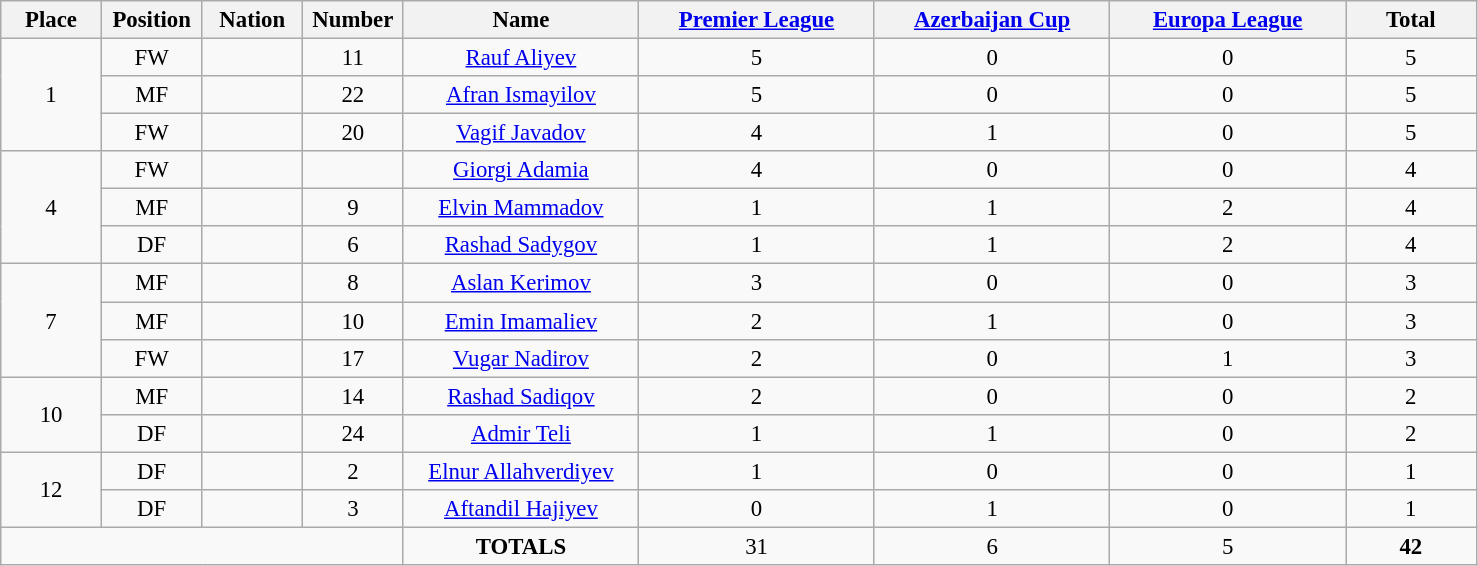<table class="wikitable" style="font-size: 95%; text-align: center;">
<tr>
<th width=60>Place</th>
<th width=60>Position</th>
<th width=60>Nation</th>
<th width=60>Number</th>
<th width=150>Name</th>
<th width=150><a href='#'>Premier League</a></th>
<th width=150><a href='#'>Azerbaijan Cup</a></th>
<th width=150><a href='#'>Europa League</a></th>
<th width=80>Total</th>
</tr>
<tr>
<td rowspan="3">1</td>
<td>FW</td>
<td></td>
<td>11</td>
<td><a href='#'>Rauf Aliyev</a></td>
<td>5</td>
<td>0</td>
<td>0</td>
<td>5</td>
</tr>
<tr>
<td>MF</td>
<td></td>
<td>22</td>
<td><a href='#'>Afran Ismayilov</a></td>
<td>5</td>
<td>0</td>
<td>0</td>
<td>5</td>
</tr>
<tr>
<td>FW</td>
<td></td>
<td>20</td>
<td><a href='#'>Vagif Javadov</a></td>
<td>4</td>
<td>1</td>
<td>0</td>
<td>5</td>
</tr>
<tr>
<td rowspan="3">4</td>
<td>FW</td>
<td></td>
<td></td>
<td><a href='#'>Giorgi Adamia</a></td>
<td>4</td>
<td>0</td>
<td>0</td>
<td>4</td>
</tr>
<tr>
<td>MF</td>
<td></td>
<td>9</td>
<td><a href='#'>Elvin Mammadov</a></td>
<td>1</td>
<td>1</td>
<td>2</td>
<td>4</td>
</tr>
<tr>
<td>DF</td>
<td></td>
<td>6</td>
<td><a href='#'>Rashad Sadygov</a></td>
<td>1</td>
<td>1</td>
<td>2</td>
<td>4</td>
</tr>
<tr>
<td rowspan="3">7</td>
<td>MF</td>
<td></td>
<td>8</td>
<td><a href='#'>Aslan Kerimov</a></td>
<td>3</td>
<td>0</td>
<td>0</td>
<td>3</td>
</tr>
<tr>
<td>MF</td>
<td></td>
<td>10</td>
<td><a href='#'>Emin Imamaliev</a></td>
<td>2</td>
<td>1</td>
<td>0</td>
<td>3</td>
</tr>
<tr>
<td>FW</td>
<td></td>
<td>17</td>
<td><a href='#'>Vugar Nadirov</a></td>
<td>2</td>
<td>0</td>
<td>1</td>
<td>3</td>
</tr>
<tr>
<td rowspan="2">10</td>
<td>MF</td>
<td></td>
<td>14</td>
<td><a href='#'>Rashad Sadiqov</a></td>
<td>2</td>
<td>0</td>
<td>0</td>
<td>2</td>
</tr>
<tr>
<td>DF</td>
<td></td>
<td>24</td>
<td><a href='#'>Admir Teli</a></td>
<td>1</td>
<td>1</td>
<td>0</td>
<td>2</td>
</tr>
<tr>
<td rowspan="2">12</td>
<td>DF</td>
<td></td>
<td>2</td>
<td><a href='#'>Elnur Allahverdiyev</a></td>
<td>1</td>
<td>0</td>
<td>0</td>
<td>1</td>
</tr>
<tr>
<td>DF</td>
<td></td>
<td>3</td>
<td><a href='#'>Aftandil Hajiyev</a></td>
<td>0</td>
<td>1</td>
<td>0</td>
<td>1</td>
</tr>
<tr>
<td colspan="4"></td>
<td><strong>TOTALS</strong></td>
<td>31</td>
<td>6</td>
<td>5</td>
<td><strong>42</strong></td>
</tr>
</table>
